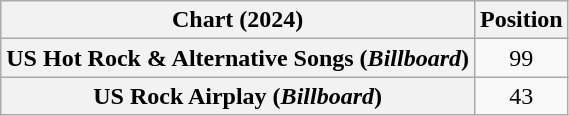<table class="wikitable sortable plainrowheaders" style="text-align: center">
<tr>
<th scope="col">Chart (2024)</th>
<th scope="col">Position</th>
</tr>
<tr>
<th scope="row">US Hot Rock & Alternative Songs (<em>Billboard</em>)</th>
<td>99</td>
</tr>
<tr>
<th scope="row">US Rock Airplay (<em>Billboard</em>)</th>
<td>43</td>
</tr>
</table>
